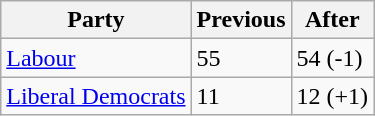<table class="wikitable">
<tr>
<th>Party</th>
<th>Previous</th>
<th>After</th>
</tr>
<tr>
<td><a href='#'>Labour</a></td>
<td>55</td>
<td>54 (-1)</td>
</tr>
<tr>
<td><a href='#'>Liberal Democrats</a></td>
<td>11</td>
<td>12 (+1)</td>
</tr>
</table>
